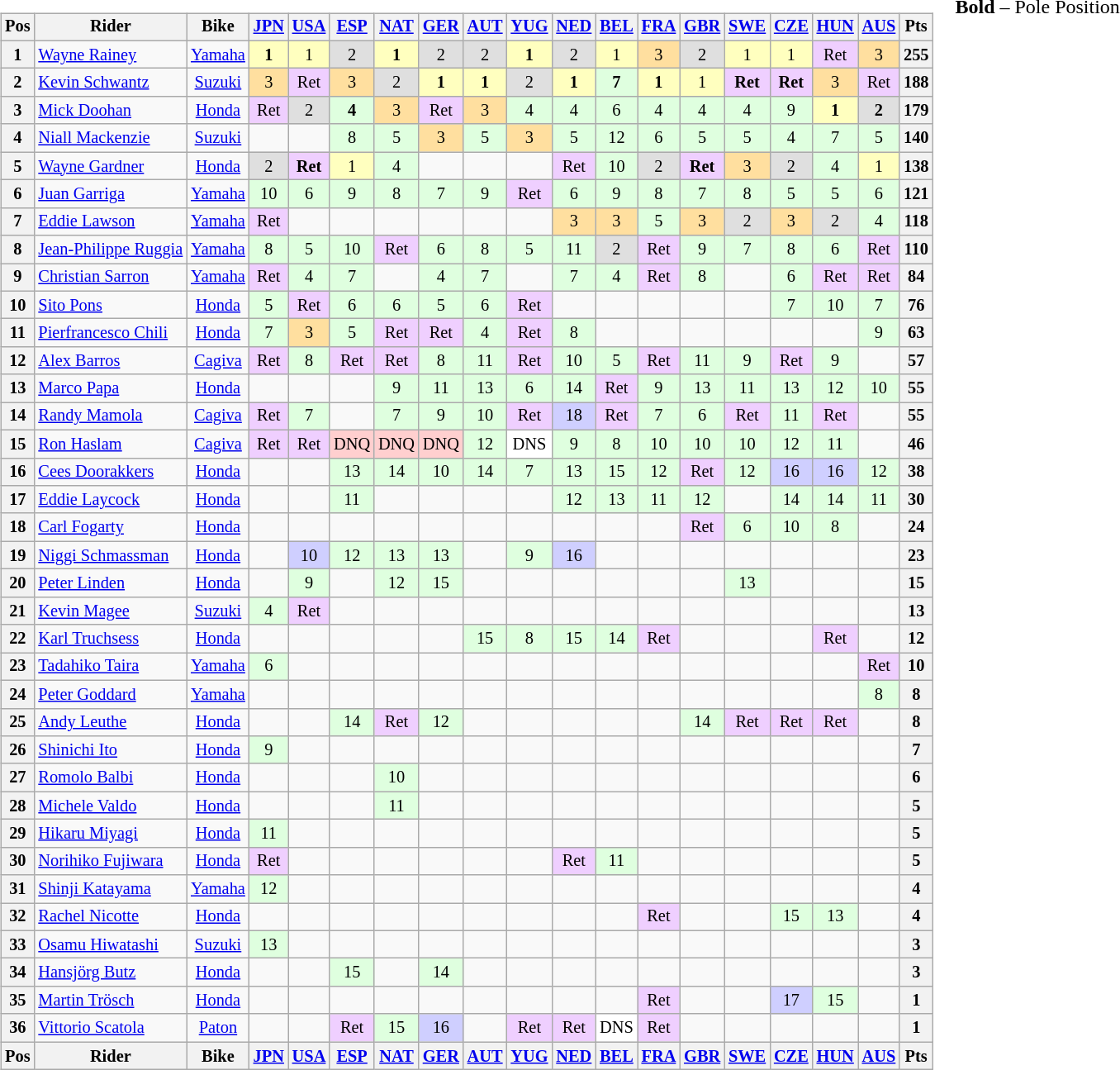<table>
<tr>
<td><br><table class="wikitable" style="font-size: 85%; text-align:center">
<tr valign="top">
<th valign="middle">Pos</th>
<th valign="middle">Rider</th>
<th valign="middle">Bike</th>
<th><a href='#'>JPN</a><br></th>
<th><a href='#'>USA</a><br></th>
<th><a href='#'>ESP</a><br></th>
<th><a href='#'>NAT</a><br></th>
<th><a href='#'>GER</a><br></th>
<th><a href='#'>AUT</a><br></th>
<th><a href='#'>YUG</a><br></th>
<th><a href='#'>NED</a><br></th>
<th><a href='#'>BEL</a><br></th>
<th><a href='#'>FRA</a><br></th>
<th><a href='#'>GBR</a><br></th>
<th><a href='#'>SWE</a><br></th>
<th><a href='#'>CZE</a><br></th>
<th><a href='#'>HUN</a><br></th>
<th><a href='#'>AUS</a><br></th>
<th valign="middle">Pts</th>
</tr>
<tr>
<th>1</th>
<td align="left"> <a href='#'>Wayne Rainey</a></td>
<td><a href='#'>Yamaha</a></td>
<td style="background:#ffffbf;"><strong>1</strong></td>
<td style="background:#ffffbf;">1</td>
<td style="background:#dfdfdf;">2</td>
<td style="background:#ffffbf;"><strong>1</strong></td>
<td style="background:#dfdfdf;">2</td>
<td style="background:#dfdfdf;">2</td>
<td style="background:#ffffbf;"><strong>1</strong></td>
<td style="background:#dfdfdf;">2</td>
<td style="background:#ffffbf;">1</td>
<td style="background:#ffdf9f;">3</td>
<td style="background:#dfdfdf;">2</td>
<td style="background:#ffffbf;">1</td>
<td style="background:#ffffbf;">1</td>
<td style="background:#efcfff;">Ret</td>
<td style="background:#ffdf9f;">3</td>
<th>255</th>
</tr>
<tr>
<th>2</th>
<td align="left"> <a href='#'>Kevin Schwantz</a></td>
<td><a href='#'>Suzuki</a></td>
<td style="background:#ffdf9f;">3</td>
<td style="background:#efcfff;">Ret</td>
<td style="background:#ffdf9f;">3</td>
<td style="background:#dfdfdf;">2</td>
<td style="background:#ffffbf;"><strong>1</strong></td>
<td style="background:#ffffbf;"><strong>1</strong></td>
<td style="background:#dfdfdf;">2</td>
<td style="background:#ffffbf;"><strong>1</strong></td>
<td style="background:#dfffdf;"><strong>7</strong></td>
<td style="background:#ffffbf;"><strong>1</strong></td>
<td style="background:#ffffbf;">1</td>
<td style="background:#efcfff;"><strong>Ret</strong></td>
<td style="background:#efcfff;"><strong>Ret</strong></td>
<td style="background:#ffdf9f;">3</td>
<td style="background:#efcfff;">Ret</td>
<th>188</th>
</tr>
<tr>
<th>3</th>
<td align="left"> <a href='#'>Mick Doohan</a></td>
<td><a href='#'>Honda</a></td>
<td style="background:#efcfff;">Ret</td>
<td style="background:#dfdfdf;">2</td>
<td style="background:#dfffdf;"><strong>4</strong></td>
<td style="background:#ffdf9f;">3</td>
<td style="background:#efcfff;">Ret</td>
<td style="background:#ffdf9f;">3</td>
<td style="background:#dfffdf;">4</td>
<td style="background:#dfffdf;">4</td>
<td style="background:#dfffdf;">6</td>
<td style="background:#dfffdf;">4</td>
<td style="background:#dfffdf;">4</td>
<td style="background:#dfffdf;">4</td>
<td style="background:#dfffdf;">9</td>
<td style="background:#ffffbf;"><strong>1</strong></td>
<td style="background:#dfdfdf;"><strong>2</strong></td>
<th>179</th>
</tr>
<tr>
<th>4</th>
<td align="left"> <a href='#'>Niall Mackenzie</a></td>
<td><a href='#'>Suzuki</a></td>
<td></td>
<td></td>
<td style="background:#dfffdf;">8</td>
<td style="background:#dfffdf;">5</td>
<td style="background:#ffdf9f;">3</td>
<td style="background:#dfffdf;">5</td>
<td style="background:#ffdf9f;">3</td>
<td style="background:#dfffdf;">5</td>
<td style="background:#dfffdf;">12</td>
<td style="background:#dfffdf;">6</td>
<td style="background:#dfffdf;">5</td>
<td style="background:#dfffdf;">5</td>
<td style="background:#dfffdf;">4</td>
<td style="background:#dfffdf;">7</td>
<td style="background:#dfffdf;">5</td>
<th>140</th>
</tr>
<tr>
<th>5</th>
<td align="left"> <a href='#'>Wayne Gardner</a></td>
<td><a href='#'>Honda</a></td>
<td style="background:#dfdfdf;">2</td>
<td style="background:#efcfff;"><strong>Ret</strong></td>
<td style="background:#ffffbf;">1</td>
<td style="background:#dfffdf;">4</td>
<td></td>
<td></td>
<td></td>
<td style="background:#efcfff;">Ret</td>
<td style="background:#dfffdf;">10</td>
<td style="background:#dfdfdf;">2</td>
<td style="background:#efcfff;"><strong>Ret</strong></td>
<td style="background:#ffdf9f;">3</td>
<td style="background:#dfdfdf;">2</td>
<td style="background:#dfffdf;">4</td>
<td style="background:#ffffbf;">1</td>
<th>138</th>
</tr>
<tr>
<th>6</th>
<td align="left"> <a href='#'>Juan Garriga</a></td>
<td><a href='#'>Yamaha</a></td>
<td style="background:#dfffdf;">10</td>
<td style="background:#dfffdf;">6</td>
<td style="background:#dfffdf;">9</td>
<td style="background:#dfffdf;">8</td>
<td style="background:#dfffdf;">7</td>
<td style="background:#dfffdf;">9</td>
<td style="background:#efcfff;">Ret</td>
<td style="background:#dfffdf;">6</td>
<td style="background:#dfffdf;">9</td>
<td style="background:#dfffdf;">8</td>
<td style="background:#dfffdf;">7</td>
<td style="background:#dfffdf;">8</td>
<td style="background:#dfffdf;">5</td>
<td style="background:#dfffdf;">5</td>
<td style="background:#dfffdf;">6</td>
<th>121</th>
</tr>
<tr>
<th>7</th>
<td align="left"> <a href='#'>Eddie Lawson</a></td>
<td><a href='#'>Yamaha</a></td>
<td style="background:#efcfff;">Ret</td>
<td></td>
<td></td>
<td></td>
<td></td>
<td></td>
<td></td>
<td style="background:#ffdf9f;">3</td>
<td style="background:#ffdf9f;">3</td>
<td style="background:#dfffdf;">5</td>
<td style="background:#ffdf9f;">3</td>
<td style="background:#dfdfdf;">2</td>
<td style="background:#ffdf9f;">3</td>
<td style="background:#dfdfdf;">2</td>
<td style="background:#dfffdf;">4</td>
<th>118</th>
</tr>
<tr>
<th>8</th>
<td align="left"> <a href='#'>Jean-Philippe Ruggia</a></td>
<td><a href='#'>Yamaha</a></td>
<td style="background:#dfffdf;">8</td>
<td style="background:#dfffdf;">5</td>
<td style="background:#dfffdf;">10</td>
<td style="background:#efcfff;">Ret</td>
<td style="background:#dfffdf;">6</td>
<td style="background:#dfffdf;">8</td>
<td style="background:#dfffdf;">5</td>
<td style="background:#dfffdf;">11</td>
<td style="background:#dfdfdf;">2</td>
<td style="background:#efcfff;">Ret</td>
<td style="background:#dfffdf;">9</td>
<td style="background:#dfffdf;">7</td>
<td style="background:#dfffdf;">8</td>
<td style="background:#dfffdf;">6</td>
<td style="background:#efcfff;">Ret</td>
<th>110</th>
</tr>
<tr>
<th>9</th>
<td align="left"> <a href='#'>Christian Sarron</a></td>
<td><a href='#'>Yamaha</a></td>
<td style="background:#efcfff;">Ret</td>
<td style="background:#dfffdf;">4</td>
<td style="background:#dfffdf;">7</td>
<td></td>
<td style="background:#dfffdf;">4</td>
<td style="background:#dfffdf;">7</td>
<td></td>
<td style="background:#dfffdf;">7</td>
<td style="background:#dfffdf;">4</td>
<td style="background:#efcfff;">Ret</td>
<td style="background:#dfffdf;">8</td>
<td></td>
<td style="background:#dfffdf;">6</td>
<td style="background:#efcfff;">Ret</td>
<td style="background:#efcfff;">Ret</td>
<th>84</th>
</tr>
<tr>
<th>10</th>
<td align="left"> <a href='#'>Sito Pons</a></td>
<td><a href='#'>Honda</a></td>
<td style="background:#dfffdf;">5</td>
<td style="background:#efcfff;">Ret</td>
<td style="background:#dfffdf;">6</td>
<td style="background:#dfffdf;">6</td>
<td style="background:#dfffdf;">5</td>
<td style="background:#dfffdf;">6</td>
<td style="background:#efcfff;">Ret</td>
<td></td>
<td></td>
<td></td>
<td></td>
<td></td>
<td style="background:#dfffdf;">7</td>
<td style="background:#dfffdf;">10</td>
<td style="background:#dfffdf;">7</td>
<th>76</th>
</tr>
<tr>
<th>11</th>
<td align="left"> <a href='#'>Pierfrancesco Chili</a></td>
<td><a href='#'>Honda</a></td>
<td style="background:#dfffdf;">7</td>
<td style="background:#ffdf9f;">3</td>
<td style="background:#dfffdf;">5</td>
<td style="background:#efcfff;">Ret</td>
<td style="background:#efcfff;">Ret</td>
<td style="background:#dfffdf;">4</td>
<td style="background:#efcfff;">Ret</td>
<td style="background:#dfffdf;">8</td>
<td></td>
<td></td>
<td></td>
<td></td>
<td></td>
<td></td>
<td style="background:#dfffdf;">9</td>
<th>63</th>
</tr>
<tr>
<th>12</th>
<td align="left"> <a href='#'>Alex Barros</a></td>
<td><a href='#'>Cagiva</a></td>
<td style="background:#efcfff;">Ret</td>
<td style="background:#dfffdf;">8</td>
<td style="background:#efcfff;">Ret</td>
<td style="background:#efcfff;">Ret</td>
<td style="background:#dfffdf;">8</td>
<td style="background:#dfffdf;">11</td>
<td style="background:#efcfff;">Ret</td>
<td style="background:#dfffdf;">10</td>
<td style="background:#dfffdf;">5</td>
<td style="background:#efcfff;">Ret</td>
<td style="background:#dfffdf;">11</td>
<td style="background:#dfffdf;">9</td>
<td style="background:#efcfff;">Ret</td>
<td style="background:#dfffdf;">9</td>
<td></td>
<th>57</th>
</tr>
<tr>
<th>13</th>
<td align="left"> <a href='#'>Marco Papa</a></td>
<td><a href='#'>Honda</a></td>
<td></td>
<td></td>
<td></td>
<td style="background:#dfffdf;">9</td>
<td style="background:#dfffdf;">11</td>
<td style="background:#dfffdf;">13</td>
<td style="background:#dfffdf;">6</td>
<td style="background:#dfffdf;">14</td>
<td style="background:#efcfff;">Ret</td>
<td style="background:#dfffdf;">9</td>
<td style="background:#dfffdf;">13</td>
<td style="background:#dfffdf;">11</td>
<td style="background:#dfffdf;">13</td>
<td style="background:#dfffdf;">12</td>
<td style="background:#dfffdf;">10</td>
<th>55</th>
</tr>
<tr>
<th>14</th>
<td align="left"> <a href='#'>Randy Mamola</a></td>
<td><a href='#'>Cagiva</a></td>
<td style="background:#efcfff;">Ret</td>
<td style="background:#dfffdf;">7</td>
<td></td>
<td style="background:#dfffdf;">7</td>
<td style="background:#dfffdf;">9</td>
<td style="background:#dfffdf;">10</td>
<td style="background:#efcfff;">Ret</td>
<td style="background:#cfcfff;">18</td>
<td style="background:#efcfff;">Ret</td>
<td style="background:#dfffdf;">7</td>
<td style="background:#dfffdf;">6</td>
<td style="background:#efcfff;">Ret</td>
<td style="background:#dfffdf;">11</td>
<td style="background:#efcfff;">Ret</td>
<td></td>
<th>55</th>
</tr>
<tr>
<th>15</th>
<td align="left"> <a href='#'>Ron Haslam</a></td>
<td><a href='#'>Cagiva</a></td>
<td style="background:#efcfff;">Ret</td>
<td style="background:#efcfff;">Ret</td>
<td style="background:#ffcfcf;">DNQ</td>
<td style="background:#ffcfcf;">DNQ</td>
<td style="background:#ffcfcf;">DNQ</td>
<td style="background:#dfffdf;">12</td>
<td style="background:#ffffff;">DNS</td>
<td style="background:#dfffdf;">9</td>
<td style="background:#dfffdf;">8</td>
<td style="background:#dfffdf;">10</td>
<td style="background:#dfffdf;">10</td>
<td style="background:#dfffdf;">10</td>
<td style="background:#dfffdf;">12</td>
<td style="background:#dfffdf;">11</td>
<td></td>
<th>46</th>
</tr>
<tr>
<th>16</th>
<td align="left"> <a href='#'>Cees Doorakkers</a></td>
<td><a href='#'>Honda</a></td>
<td></td>
<td></td>
<td style="background:#dfffdf;">13</td>
<td style="background:#dfffdf;">14</td>
<td style="background:#dfffdf;">10</td>
<td style="background:#dfffdf;">14</td>
<td style="background:#dfffdf;">7</td>
<td style="background:#dfffdf;">13</td>
<td style="background:#dfffdf;">15</td>
<td style="background:#dfffdf;">12</td>
<td style="background:#efcfff;">Ret</td>
<td style="background:#dfffdf;">12</td>
<td style="background:#cfcfff;">16</td>
<td style="background:#cfcfff;">16</td>
<td style="background:#dfffdf;">12</td>
<th>38</th>
</tr>
<tr>
<th>17</th>
<td align="left"> <a href='#'>Eddie Laycock</a></td>
<td><a href='#'>Honda</a></td>
<td></td>
<td></td>
<td style="background:#dfffdf;">11</td>
<td></td>
<td></td>
<td></td>
<td></td>
<td style="background:#dfffdf;">12</td>
<td style="background:#dfffdf;">13</td>
<td style="background:#dfffdf;">11</td>
<td style="background:#dfffdf;">12</td>
<td></td>
<td style="background:#dfffdf;">14</td>
<td style="background:#dfffdf;">14</td>
<td style="background:#dfffdf;">11</td>
<th>30</th>
</tr>
<tr>
<th>18</th>
<td align="left"> <a href='#'>Carl Fogarty</a></td>
<td><a href='#'>Honda</a></td>
<td></td>
<td></td>
<td></td>
<td></td>
<td></td>
<td></td>
<td></td>
<td></td>
<td></td>
<td></td>
<td style="background:#efcfff;">Ret</td>
<td style="background:#dfffdf;">6</td>
<td style="background:#dfffdf;">10</td>
<td style="background:#dfffdf;">8</td>
<td></td>
<th>24</th>
</tr>
<tr>
<th>19</th>
<td align="left"> <a href='#'>Niggi Schmassman</a></td>
<td><a href='#'>Honda</a></td>
<td></td>
<td style="background:#cfcfff;">10</td>
<td style="background:#dfffdf;">12</td>
<td style="background:#dfffdf;">13</td>
<td style="background:#dfffdf;">13</td>
<td></td>
<td style="background:#dfffdf;">9</td>
<td style="background:#cfcfff;">16</td>
<td></td>
<td></td>
<td></td>
<td></td>
<td></td>
<td></td>
<td></td>
<th>23</th>
</tr>
<tr>
<th>20</th>
<td align="left"> <a href='#'>Peter Linden</a></td>
<td><a href='#'>Honda</a></td>
<td></td>
<td style="background:#dfffdf;">9</td>
<td></td>
<td style="background:#dfffdf;">12</td>
<td style="background:#dfffdf;">15</td>
<td></td>
<td></td>
<td></td>
<td></td>
<td></td>
<td></td>
<td style="background:#dfffdf;">13</td>
<td></td>
<td></td>
<td></td>
<th>15</th>
</tr>
<tr>
<th>21</th>
<td align="left"> <a href='#'>Kevin Magee</a></td>
<td><a href='#'>Suzuki</a></td>
<td style="background:#dfffdf;">4</td>
<td style="background:#efcfff;">Ret</td>
<td></td>
<td></td>
<td></td>
<td></td>
<td></td>
<td></td>
<td></td>
<td></td>
<td></td>
<td></td>
<td></td>
<td></td>
<td></td>
<th>13</th>
</tr>
<tr>
<th>22</th>
<td align="left"> <a href='#'>Karl Truchsess</a></td>
<td><a href='#'>Honda</a></td>
<td></td>
<td></td>
<td></td>
<td></td>
<td></td>
<td style="background:#dfffdf;">15</td>
<td style="background:#dfffdf;">8</td>
<td style="background:#dfffdf;">15</td>
<td style="background:#dfffdf;">14</td>
<td style="background:#efcfff;">Ret</td>
<td></td>
<td></td>
<td></td>
<td style="background:#efcfff;">Ret</td>
<td></td>
<th>12</th>
</tr>
<tr>
<th>23</th>
<td align="left"> <a href='#'>Tadahiko Taira</a></td>
<td><a href='#'>Yamaha</a></td>
<td style="background:#dfffdf;">6</td>
<td></td>
<td></td>
<td></td>
<td></td>
<td></td>
<td></td>
<td></td>
<td></td>
<td></td>
<td></td>
<td></td>
<td></td>
<td></td>
<td style="background:#efcfff;">Ret</td>
<th>10</th>
</tr>
<tr>
<th>24</th>
<td align="left"> <a href='#'>Peter Goddard</a></td>
<td><a href='#'>Yamaha</a></td>
<td></td>
<td></td>
<td></td>
<td></td>
<td></td>
<td></td>
<td></td>
<td></td>
<td></td>
<td></td>
<td></td>
<td></td>
<td></td>
<td></td>
<td style="background:#dfffdf;">8</td>
<th>8</th>
</tr>
<tr>
<th>25</th>
<td align="left"> <a href='#'>Andy Leuthe</a></td>
<td><a href='#'>Honda</a></td>
<td></td>
<td></td>
<td style="background:#dfffdf;">14</td>
<td style="background:#efcfff;">Ret</td>
<td style="background:#dfffdf;">12</td>
<td></td>
<td></td>
<td></td>
<td></td>
<td></td>
<td style="background:#dfffdf;">14</td>
<td style="background:#efcfff;">Ret</td>
<td style="background:#efcfff;">Ret</td>
<td style="background:#efcfff;">Ret</td>
<td></td>
<th>8</th>
</tr>
<tr>
<th>26</th>
<td align="left"> <a href='#'>Shinichi Ito</a></td>
<td><a href='#'>Honda</a></td>
<td style="background:#dfffdf;">9</td>
<td></td>
<td></td>
<td></td>
<td></td>
<td></td>
<td></td>
<td></td>
<td></td>
<td></td>
<td></td>
<td></td>
<td></td>
<td></td>
<td></td>
<th>7</th>
</tr>
<tr>
<th>27</th>
<td align="left"> <a href='#'>Romolo Balbi</a></td>
<td><a href='#'>Honda</a></td>
<td></td>
<td></td>
<td></td>
<td style="background:#dfffdf;">10</td>
<td></td>
<td></td>
<td></td>
<td></td>
<td></td>
<td></td>
<td></td>
<td></td>
<td></td>
<td></td>
<td></td>
<th>6</th>
</tr>
<tr>
<th>28</th>
<td align="left"> <a href='#'>Michele Valdo</a></td>
<td><a href='#'>Honda</a></td>
<td></td>
<td></td>
<td></td>
<td style="background:#dfffdf;">11</td>
<td></td>
<td></td>
<td></td>
<td></td>
<td></td>
<td></td>
<td></td>
<td></td>
<td></td>
<td></td>
<td></td>
<th>5</th>
</tr>
<tr>
<th>29</th>
<td align="left"> <a href='#'>Hikaru Miyagi</a></td>
<td><a href='#'>Honda</a></td>
<td style="background:#dfffdf;">11</td>
<td></td>
<td></td>
<td></td>
<td></td>
<td></td>
<td></td>
<td></td>
<td></td>
<td></td>
<td></td>
<td></td>
<td></td>
<td></td>
<td></td>
<th>5</th>
</tr>
<tr>
<th>30</th>
<td align="left"> <a href='#'>Norihiko Fujiwara</a></td>
<td><a href='#'>Honda</a></td>
<td style="background:#efcfff;">Ret</td>
<td></td>
<td></td>
<td></td>
<td></td>
<td></td>
<td></td>
<td style="background:#efcfff;">Ret</td>
<td style="background:#dfffdf;">11</td>
<td></td>
<td></td>
<td></td>
<td></td>
<td></td>
<td></td>
<th>5</th>
</tr>
<tr>
<th>31</th>
<td align="left"> <a href='#'>Shinji Katayama</a></td>
<td><a href='#'>Yamaha</a></td>
<td style="background:#dfffdf;">12</td>
<td></td>
<td></td>
<td></td>
<td></td>
<td></td>
<td></td>
<td></td>
<td></td>
<td></td>
<td></td>
<td></td>
<td></td>
<td></td>
<td></td>
<th>4</th>
</tr>
<tr>
<th>32</th>
<td align="left"> <a href='#'>Rachel Nicotte</a></td>
<td><a href='#'>Honda</a></td>
<td></td>
<td></td>
<td></td>
<td></td>
<td></td>
<td></td>
<td></td>
<td></td>
<td></td>
<td style="background:#efcfff;">Ret</td>
<td></td>
<td></td>
<td style="background:#dfffdf;">15</td>
<td style="background:#dfffdf;">13</td>
<td></td>
<th>4</th>
</tr>
<tr>
<th>33</th>
<td align="left"> <a href='#'>Osamu Hiwatashi</a></td>
<td><a href='#'>Suzuki</a></td>
<td style="background:#dfffdf;">13</td>
<td></td>
<td></td>
<td></td>
<td></td>
<td></td>
<td></td>
<td></td>
<td></td>
<td></td>
<td></td>
<td></td>
<td></td>
<td></td>
<td></td>
<th>3</th>
</tr>
<tr>
<th>34</th>
<td align="left"> <a href='#'>Hansjörg Butz</a></td>
<td><a href='#'>Honda</a></td>
<td></td>
<td></td>
<td style="background:#dfffdf;">15</td>
<td></td>
<td style="background:#dfffdf;">14</td>
<td></td>
<td></td>
<td></td>
<td></td>
<td></td>
<td></td>
<td></td>
<td></td>
<td></td>
<td></td>
<th>3</th>
</tr>
<tr>
<th>35</th>
<td align="left"> <a href='#'>Martin Trösch</a></td>
<td><a href='#'>Honda</a></td>
<td></td>
<td></td>
<td></td>
<td></td>
<td></td>
<td></td>
<td></td>
<td></td>
<td></td>
<td style="background:#efcfff;">Ret</td>
<td></td>
<td></td>
<td style="background:#cfcfff;">17</td>
<td style="background:#dfffdf;">15</td>
<td></td>
<th>1</th>
</tr>
<tr>
<th>36</th>
<td align="left"> <a href='#'>Vittorio Scatola</a></td>
<td><a href='#'>Paton</a></td>
<td></td>
<td></td>
<td style="background:#efcfff;">Ret</td>
<td style="background:#dfffdf;">15</td>
<td style="background:#cfcfff;">16</td>
<td></td>
<td style="background:#efcfff;">Ret</td>
<td style="background:#efcfff;">Ret</td>
<td style="background:#ffffff;">DNS</td>
<td style="background:#efcfff;">Ret</td>
<td></td>
<td></td>
<td></td>
<td></td>
<td></td>
<th>1</th>
</tr>
<tr valign="top">
<th valign="middle">Pos</th>
<th valign="middle">Rider</th>
<th valign="middle">Bike</th>
<th><a href='#'>JPN</a><br></th>
<th><a href='#'>USA</a><br></th>
<th><a href='#'>ESP</a><br></th>
<th><a href='#'>NAT</a><br></th>
<th><a href='#'>GER</a><br></th>
<th><a href='#'>AUT</a><br></th>
<th><a href='#'>YUG</a><br></th>
<th><a href='#'>NED</a><br></th>
<th><a href='#'>BEL</a><br></th>
<th><a href='#'>FRA</a><br></th>
<th><a href='#'>GBR</a><br></th>
<th><a href='#'>SWE</a><br></th>
<th><a href='#'>CZE</a><br></th>
<th><a href='#'>HUN</a><br></th>
<th><a href='#'>AUS</a><br></th>
<th valign="middle">Pts</th>
</tr>
</table>
</td>
<td valign="top"><br>
<span><strong>Bold</strong> – Pole Position</span></td>
</tr>
</table>
